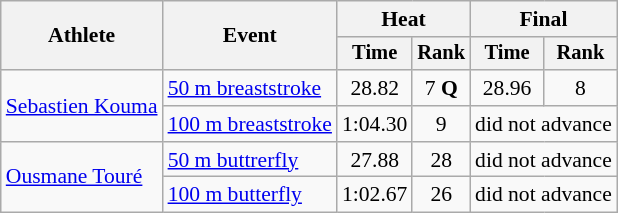<table class="wikitable" style="text-align:center; font-size:90%">
<tr>
<th rowspan="2">Athlete</th>
<th rowspan="2">Event</th>
<th colspan="2">Heat</th>
<th colspan="2">Final</th>
</tr>
<tr style="font-size:95%">
<th>Time</th>
<th>Rank</th>
<th>Time</th>
<th>Rank</th>
</tr>
<tr>
<td align=left rowspan=2><a href='#'>Sebastien Kouma</a></td>
<td align=left><a href='#'>50 m breaststroke</a></td>
<td>28.82</td>
<td>7 <strong>Q</strong></td>
<td>28.96</td>
<td>8</td>
</tr>
<tr>
<td align=left><a href='#'>100 m breaststroke</a></td>
<td>1:04.30</td>
<td>9</td>
<td colspan=2>did not advance</td>
</tr>
<tr>
<td align=left rowspan=2><a href='#'>Ousmane Touré</a></td>
<td align=left><a href='#'>50 m buttrerfly</a></td>
<td>27.88</td>
<td>28</td>
<td colspan=2>did not advance</td>
</tr>
<tr>
<td align=left><a href='#'>100 m butterfly</a></td>
<td>1:02.67</td>
<td>26</td>
<td colspan=2>did not advance</td>
</tr>
</table>
